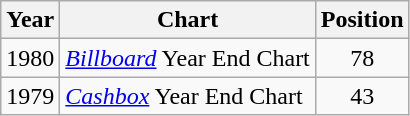<table class="wikitable">
<tr>
<th>Year</th>
<th>Chart</th>
<th>Position</th>
</tr>
<tr>
<td>1980</td>
<td><a href='#'><em>Billboard</em></a> Year End Chart</td>
<td align="center">78</td>
</tr>
<tr>
<td>1979</td>
<td><em><a href='#'>Cashbox</a></em> Year End Chart</td>
<td align="center">43</td>
</tr>
</table>
